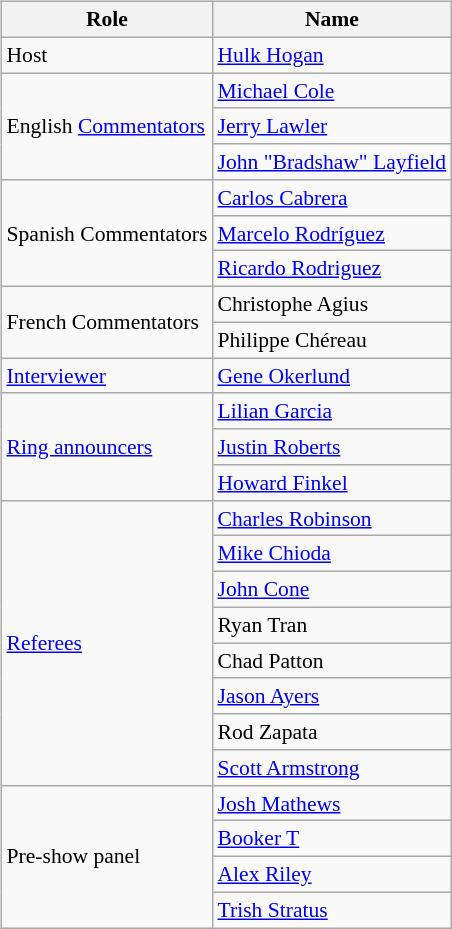<table class=wikitable style="font-size:90%; margin:0.5em 0 0.5em 1em; float:right; clear:right">
<tr>
<th>Role</th>
<th>Name</th>
</tr>
<tr>
<td rowapan=1>Host</td>
<td><a href='#'>Hulk Hogan</a></td>
</tr>
<tr>
<td rowspan=3>English <a href='#'>Commentators</a></td>
<td><a href='#'>Michael Cole</a> </td>
</tr>
<tr>
<td><a href='#'>Jerry Lawler</a> </td>
</tr>
<tr>
<td><a href='#'>John "Bradshaw" Layfield</a> </td>
</tr>
<tr>
<td rowspan=3>Spanish Commentators</td>
<td><a href='#'>Carlos Cabrera</a></td>
</tr>
<tr>
<td><a href='#'>Marcelo Rodríguez</a></td>
</tr>
<tr>
<td><a href='#'>Ricardo Rodriguez</a></td>
</tr>
<tr>
<td rowspan=2>French Commentators</td>
<td>Christophe Agius</td>
</tr>
<tr>
<td>Philippe Chéreau</td>
</tr>
<tr>
<td><a href='#'>Interviewer</a></td>
<td><a href='#'>Gene Okerlund</a></td>
</tr>
<tr>
<td rowspan=3><a href='#'>Ring announcers</a></td>
<td><a href='#'>Lilian Garcia</a> </td>
</tr>
<tr>
<td><a href='#'>Justin Roberts</a> </td>
</tr>
<tr>
<td><a href='#'>Howard Finkel</a> </td>
</tr>
<tr>
<td rowspan=8><a href='#'>Referees</a></td>
<td><a href='#'>Charles Robinson</a></td>
</tr>
<tr>
<td><a href='#'>Mike Chioda</a></td>
</tr>
<tr>
<td><a href='#'>John Cone</a></td>
</tr>
<tr>
<td>Ryan Tran</td>
</tr>
<tr>
<td>Chad Patton</td>
</tr>
<tr>
<td><a href='#'>Jason Ayers</a></td>
</tr>
<tr>
<td>Rod Zapata</td>
</tr>
<tr>
<td><a href='#'>Scott Armstrong</a></td>
</tr>
<tr>
<td rowspan=4>Pre-show panel</td>
<td><a href='#'>Josh Mathews</a></td>
</tr>
<tr>
<td><a href='#'>Booker T</a></td>
</tr>
<tr>
<td><a href='#'>Alex Riley</a></td>
</tr>
<tr>
<td><a href='#'>Trish Stratus</a></td>
</tr>
</table>
